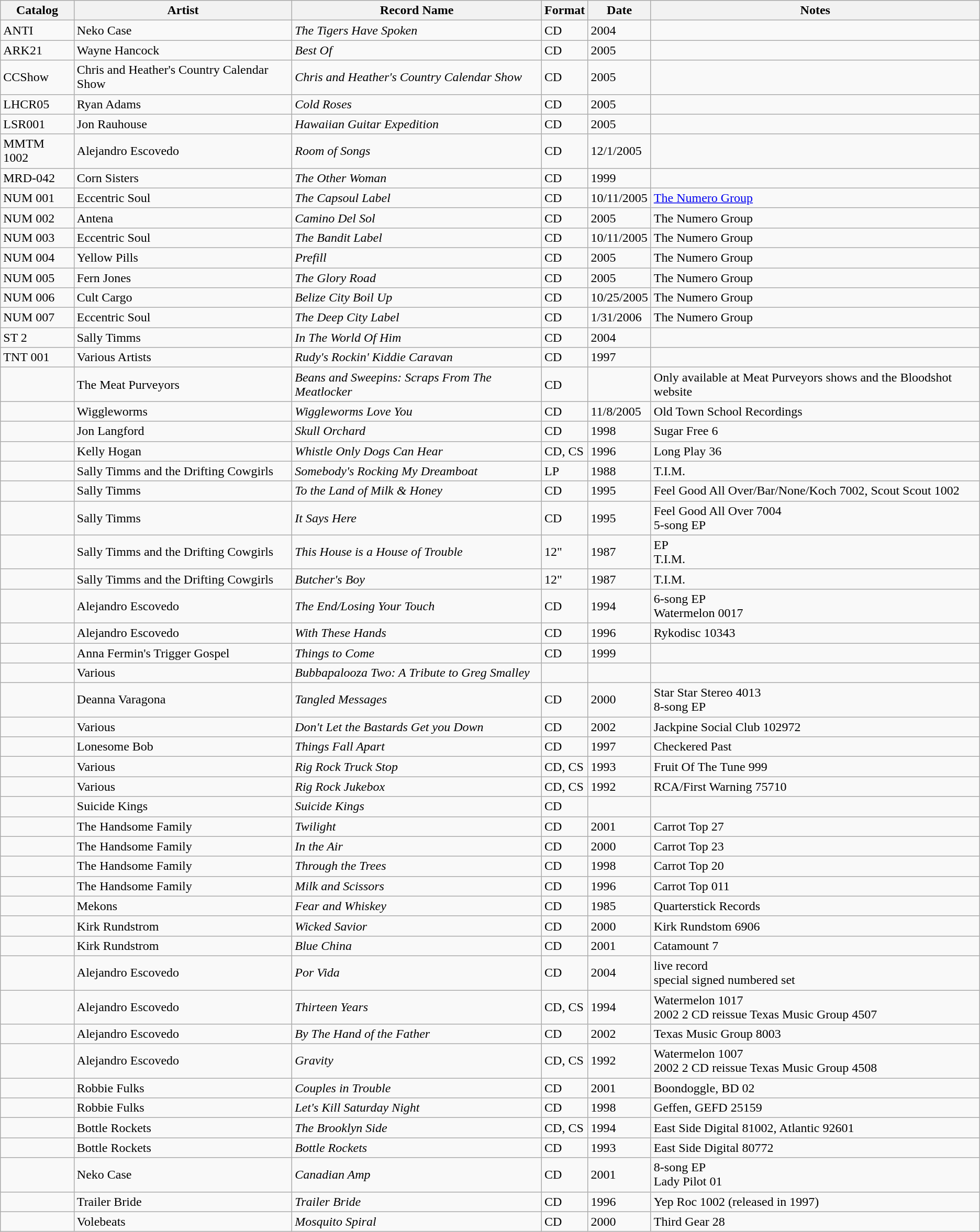<table class="wikitable sortable">
<tr>
<th>Catalog</th>
<th>Artist</th>
<th>Record Name</th>
<th>Format</th>
<th>Date</th>
<th>Notes</th>
</tr>
<tr>
<td>ANTI</td>
<td>Neko Case</td>
<td><em>The Tigers Have Spoken</em></td>
<td>CD</td>
<td>2004</td>
<td></td>
</tr>
<tr>
<td>ARK21</td>
<td>Wayne Hancock</td>
<td><em>Best Of</em></td>
<td>CD</td>
<td>2005</td>
<td></td>
</tr>
<tr>
<td>CCShow</td>
<td>Chris and Heather's Country Calendar Show</td>
<td><em>Chris and Heather's Country Calendar Show</em></td>
<td>CD</td>
<td>2005</td>
<td></td>
</tr>
<tr>
<td>LHCR05</td>
<td>Ryan Adams</td>
<td><em>Cold Roses</em></td>
<td>CD</td>
<td>2005</td>
<td></td>
</tr>
<tr>
<td>LSR001</td>
<td>Jon Rauhouse</td>
<td><em>Hawaiian Guitar Expedition</em></td>
<td>CD</td>
<td>2005</td>
<td></td>
</tr>
<tr>
<td>MMTM 1002</td>
<td>Alejandro Escovedo</td>
<td><em>Room of Songs</em></td>
<td>CD</td>
<td>12/1/2005</td>
<td></td>
</tr>
<tr>
<td>MRD-042</td>
<td>Corn Sisters</td>
<td><em>The Other Woman</em></td>
<td>CD</td>
<td>1999</td>
<td></td>
</tr>
<tr>
<td>NUM 001</td>
<td>Eccentric Soul</td>
<td><em>The Capsoul Label</em></td>
<td>CD</td>
<td>10/11/2005</td>
<td><a href='#'>The Numero Group</a></td>
</tr>
<tr>
<td>NUM 002</td>
<td>Antena</td>
<td><em>Camino Del Sol</em></td>
<td>CD</td>
<td>2005</td>
<td>The Numero Group</td>
</tr>
<tr>
<td>NUM 003</td>
<td>Eccentric Soul</td>
<td><em>The Bandit Label</em></td>
<td>CD</td>
<td>10/11/2005</td>
<td>The Numero Group</td>
</tr>
<tr>
<td>NUM 004</td>
<td>Yellow Pills</td>
<td><em>Prefill</em></td>
<td>CD</td>
<td>2005</td>
<td>The Numero Group</td>
</tr>
<tr>
<td>NUM 005</td>
<td>Fern Jones</td>
<td><em>The Glory Road</em></td>
<td>CD</td>
<td>2005</td>
<td>The Numero Group</td>
</tr>
<tr>
<td>NUM 006</td>
<td>Cult Cargo</td>
<td><em>Belize City Boil Up</em></td>
<td>CD</td>
<td>10/25/2005</td>
<td>The Numero Group</td>
</tr>
<tr>
<td>NUM 007</td>
<td>Eccentric Soul</td>
<td><em>The Deep City Label</em></td>
<td>CD</td>
<td>1/31/2006</td>
<td>The Numero Group</td>
</tr>
<tr>
<td>ST 2</td>
<td>Sally Timms</td>
<td><em>In The World Of Him</em></td>
<td>CD</td>
<td>2004</td>
<td></td>
</tr>
<tr>
<td>TNT 001</td>
<td>Various Artists</td>
<td><em>Rudy's Rockin' Kiddie Caravan</em></td>
<td>CD</td>
<td>1997</td>
<td></td>
</tr>
<tr>
<td></td>
<td>The Meat Purveyors</td>
<td><em>Beans and Sweepins: Scraps From The Meatlocker</em></td>
<td>CD</td>
<td></td>
<td>Only available at Meat Purveyors shows and the Bloodshot website</td>
</tr>
<tr>
<td></td>
<td>Wiggleworms</td>
<td><em>Wiggleworms Love You</em></td>
<td>CD</td>
<td>11/8/2005</td>
<td>Old Town School Recordings</td>
</tr>
<tr>
<td></td>
<td>Jon Langford</td>
<td><em>Skull Orchard</em></td>
<td>CD</td>
<td>1998</td>
<td>Sugar Free 6</td>
</tr>
<tr>
<td></td>
<td>Kelly Hogan</td>
<td><em>Whistle Only Dogs Can Hear</em></td>
<td>CD, CS</td>
<td>1996</td>
<td>Long Play 36</td>
</tr>
<tr>
<td></td>
<td>Sally Timms and the Drifting Cowgirls</td>
<td><em>Somebody's Rocking My Dreamboat</em></td>
<td>LP</td>
<td>1988</td>
<td>T.I.M.</td>
</tr>
<tr>
<td></td>
<td>Sally Timms</td>
<td><em>To the Land of Milk & Honey</em></td>
<td>CD</td>
<td>1995</td>
<td>Feel Good All Over/Bar/None/Koch 7002, Scout Scout 1002</td>
</tr>
<tr>
<td></td>
<td>Sally Timms</td>
<td><em>It Says Here</em></td>
<td>CD</td>
<td>1995</td>
<td>Feel Good All Over 7004<br>5-song EP</td>
</tr>
<tr>
<td></td>
<td>Sally Timms and the Drifting Cowgirls</td>
<td><em>This House is a House of Trouble</em></td>
<td>12"</td>
<td>1987</td>
<td>EP<br>T.I.M.</td>
</tr>
<tr>
<td></td>
<td>Sally Timms and the Drifting Cowgirls</td>
<td><em>Butcher's Boy</em></td>
<td>12"</td>
<td>1987</td>
<td>T.I.M.</td>
</tr>
<tr>
<td></td>
<td>Alejandro Escovedo</td>
<td><em>The End/Losing Your Touch</em></td>
<td>CD</td>
<td>1994</td>
<td>6-song EP<br>Watermelon 0017</td>
</tr>
<tr>
<td></td>
<td>Alejandro Escovedo</td>
<td><em>With These Hands</em></td>
<td>CD</td>
<td>1996</td>
<td>Rykodisc 10343</td>
</tr>
<tr>
<td></td>
<td>Anna Fermin's Trigger Gospel</td>
<td><em>Things to Come</em></td>
<td>CD</td>
<td>1999</td>
<td></td>
</tr>
<tr>
<td></td>
<td>Various</td>
<td><em>Bubbapalooza Two: A Tribute to Greg Smalley</em></td>
<td></td>
<td></td>
<td></td>
</tr>
<tr>
<td></td>
<td>Deanna Varagona</td>
<td><em>Tangled Messages</em></td>
<td>CD</td>
<td>2000</td>
<td>Star Star Stereo 4013<br>8-song EP</td>
</tr>
<tr>
<td></td>
<td>Various</td>
<td><em>Don't Let the Bastards Get you Down</em></td>
<td>CD</td>
<td>2002</td>
<td>Jackpine Social Club 102972</td>
</tr>
<tr>
<td></td>
<td>Lonesome Bob</td>
<td><em>Things Fall Apart</em></td>
<td>CD</td>
<td>1997</td>
<td>Checkered Past</td>
</tr>
<tr>
<td></td>
<td>Various</td>
<td><em>Rig Rock Truck Stop</em></td>
<td>CD, CS</td>
<td>1993</td>
<td>Fruit Of The Tune 999</td>
</tr>
<tr>
<td></td>
<td>Various</td>
<td><em>Rig Rock Jukebox</em></td>
<td>CD, CS</td>
<td>1992</td>
<td>RCA/First Warning 75710</td>
</tr>
<tr>
<td></td>
<td>Suicide Kings</td>
<td><em>Suicide Kings</em></td>
<td>CD</td>
<td></td>
<td></td>
</tr>
<tr>
<td></td>
<td>The Handsome Family</td>
<td><em>Twilight</em></td>
<td>CD</td>
<td>2001</td>
<td>Carrot Top 27</td>
</tr>
<tr>
<td></td>
<td>The Handsome Family</td>
<td><em>In the Air</em></td>
<td>CD</td>
<td>2000</td>
<td>Carrot Top 23</td>
</tr>
<tr>
<td></td>
<td>The Handsome Family</td>
<td><em>Through the Trees</em></td>
<td>CD</td>
<td>1998</td>
<td>Carrot Top 20</td>
</tr>
<tr>
<td></td>
<td>The Handsome Family</td>
<td><em>Milk and Scissors</em></td>
<td>CD</td>
<td>1996</td>
<td>Carrot Top 011</td>
</tr>
<tr>
<td></td>
<td>Mekons</td>
<td><em>Fear and Whiskey</em></td>
<td>CD</td>
<td>1985</td>
<td>Quarterstick Records</td>
</tr>
<tr>
<td></td>
<td>Kirk Rundstrom</td>
<td><em>Wicked Savior</em></td>
<td>CD</td>
<td>2000</td>
<td>Kirk Rundstom 6906</td>
</tr>
<tr>
<td></td>
<td>Kirk Rundstrom</td>
<td><em>Blue China</em></td>
<td>CD</td>
<td>2001</td>
<td>Catamount 7</td>
</tr>
<tr>
<td></td>
<td>Alejandro Escovedo</td>
<td><em>Por Vida</em></td>
<td>CD</td>
<td>2004</td>
<td>live record<br>special signed numbered set</td>
</tr>
<tr>
<td></td>
<td>Alejandro Escovedo</td>
<td><em>Thirteen Years</em></td>
<td>CD, CS</td>
<td>1994</td>
<td>Watermelon 1017<br>2002 2 CD reissue Texas Music Group 4507</td>
</tr>
<tr>
<td></td>
<td>Alejandro Escovedo</td>
<td><em>By The Hand of the Father</em></td>
<td>CD</td>
<td>2002</td>
<td>Texas Music Group 8003</td>
</tr>
<tr>
<td></td>
<td>Alejandro Escovedo</td>
<td><em>Gravity</em></td>
<td>CD, CS</td>
<td>1992</td>
<td>Watermelon 1007<br>2002 2 CD reissue Texas Music Group 4508</td>
</tr>
<tr>
<td></td>
<td>Robbie Fulks</td>
<td><em>Couples in Trouble</em></td>
<td>CD</td>
<td>2001</td>
<td>Boondoggle, BD 02</td>
</tr>
<tr>
<td></td>
<td>Robbie Fulks</td>
<td><em>Let's Kill Saturday Night</em></td>
<td>CD</td>
<td>1998</td>
<td>Geffen, GEFD 25159</td>
</tr>
<tr>
<td></td>
<td>Bottle Rockets</td>
<td><em>The Brooklyn Side</em></td>
<td>CD, CS</td>
<td>1994</td>
<td>East Side Digital 81002, Atlantic 92601</td>
</tr>
<tr>
<td></td>
<td>Bottle Rockets</td>
<td><em>Bottle Rockets</em></td>
<td>CD</td>
<td>1993</td>
<td>East Side Digital 80772</td>
</tr>
<tr>
<td></td>
<td>Neko Case</td>
<td><em>Canadian Amp</em></td>
<td>CD</td>
<td>2001</td>
<td>8-song EP<br>Lady Pilot 01</td>
</tr>
<tr>
<td></td>
<td>Trailer Bride</td>
<td><em>Trailer Bride</em></td>
<td>CD</td>
<td>1996</td>
<td>Yep Roc 1002 (released in 1997)</td>
</tr>
<tr>
<td></td>
<td>Volebeats</td>
<td><em>Mosquito Spiral</em></td>
<td>CD</td>
<td>2000</td>
<td>Third Gear 28</td>
</tr>
</table>
